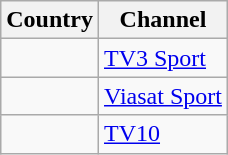<table class="wikitable">
<tr>
<th align=center>Country</th>
<th align=center>Channel</th>
</tr>
<tr>
<td></td>
<td><a href='#'>TV3 Sport</a></td>
</tr>
<tr>
<td></td>
<td><a href='#'>Viasat Sport</a></td>
</tr>
<tr>
<td></td>
<td><a href='#'>TV10</a></td>
</tr>
</table>
